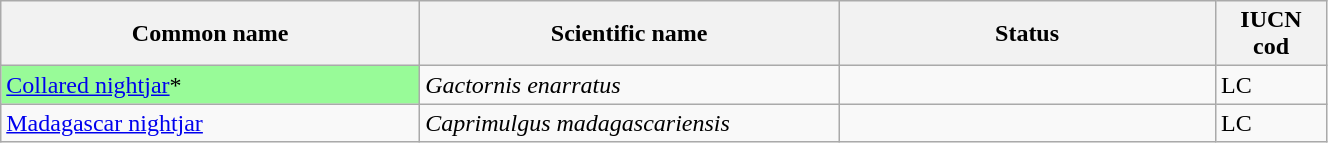<table width=70% class="wikitable sortable">
<tr>
<th width=20%>Common name</th>
<th width=20%>Scientific name</th>
<th width=18%>Status</th>
<th width=5%>IUCN cod</th>
</tr>
<tr>
<td style="background:palegreen; color:black"><a href='#'>Collared nightjar</a>*</td>
<td><em>Gactornis enarratus</em></td>
<td></td>
<td>LC</td>
</tr>
<tr>
<td><a href='#'>Madagascar nightjar</a></td>
<td><em>Caprimulgus madagascariensis</em></td>
<td></td>
<td>LC</td>
</tr>
</table>
